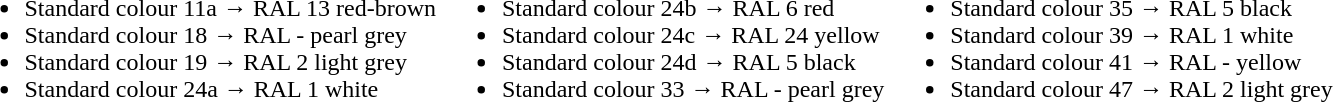<table>
<tr>
<td><br><ul><li>Standard colour 11a → RAL 13 red-brown</li><li>Standard colour 18 → RAL - pearl grey</li><li>Standard colour 19 → RAL 2 light grey</li><li>Standard colour 24a → RAL 1 white</li></ul></td>
<td><br><ul><li>Standard colour 24b → RAL 6 red</li><li>Standard colour 24c → RAL 24 yellow</li><li>Standard colour 24d → RAL 5 black</li><li>Standard colour 33 → RAL - pearl grey</li></ul></td>
<td><br><ul><li>Standard colour 35 → RAL 5 black</li><li>Standard colour 39 → RAL 1 white</li><li>Standard colour 41 → RAL - yellow</li><li>Standard colour 47 → RAL 2 light grey</li></ul></td>
<td></td>
</tr>
</table>
